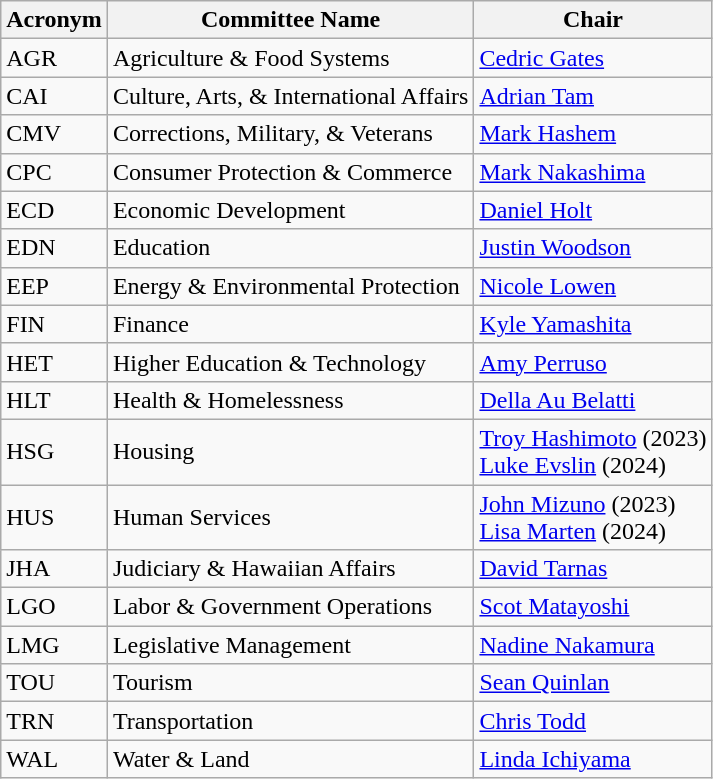<table class="wikitable">
<tr>
<th>Acronym</th>
<th>Committee Name</th>
<th>Chair</th>
</tr>
<tr>
<td>AGR</td>
<td>Agriculture & Food Systems</td>
<td><a href='#'>Cedric Gates</a></td>
</tr>
<tr>
<td>CAI</td>
<td>Culture, Arts, & International Affairs</td>
<td><a href='#'>Adrian Tam</a></td>
</tr>
<tr>
<td>CMV</td>
<td>Corrections, Military, & Veterans</td>
<td><a href='#'>Mark Hashem</a></td>
</tr>
<tr>
<td>CPC</td>
<td>Consumer Protection & Commerce</td>
<td><a href='#'>Mark Nakashima</a></td>
</tr>
<tr>
<td>ECD</td>
<td>Economic Development</td>
<td><a href='#'>Daniel Holt</a></td>
</tr>
<tr>
<td>EDN</td>
<td>Education</td>
<td><a href='#'>Justin Woodson</a></td>
</tr>
<tr>
<td>EEP</td>
<td>Energy & Environmental Protection</td>
<td><a href='#'>Nicole Lowen</a></td>
</tr>
<tr>
<td>FIN</td>
<td>Finance</td>
<td><a href='#'>Kyle Yamashita</a></td>
</tr>
<tr>
<td>HET</td>
<td>Higher Education & Technology</td>
<td><a href='#'>Amy Perruso</a></td>
</tr>
<tr>
<td>HLT</td>
<td>Health & Homelessness</td>
<td><a href='#'>Della Au Belatti</a></td>
</tr>
<tr>
<td>HSG</td>
<td>Housing</td>
<td><a href='#'>Troy Hashimoto</a> (2023)<br><a href='#'>Luke Evslin</a> (2024)</td>
</tr>
<tr>
<td>HUS</td>
<td>Human Services</td>
<td><a href='#'>John Mizuno</a> (2023)<br><a href='#'>Lisa Marten</a> (2024)</td>
</tr>
<tr>
<td>JHA</td>
<td>Judiciary & Hawaiian Affairs</td>
<td><a href='#'>David Tarnas</a></td>
</tr>
<tr>
<td>LGO</td>
<td>Labor & Government Operations</td>
<td><a href='#'>Scot Matayoshi</a></td>
</tr>
<tr>
<td>LMG</td>
<td>Legislative Management</td>
<td><a href='#'>Nadine Nakamura</a></td>
</tr>
<tr>
<td>TOU</td>
<td>Tourism</td>
<td><a href='#'>Sean Quinlan</a></td>
</tr>
<tr>
<td>TRN</td>
<td>Transportation</td>
<td><a href='#'>Chris Todd</a></td>
</tr>
<tr>
<td>WAL</td>
<td>Water & Land</td>
<td><a href='#'>Linda Ichiyama</a></td>
</tr>
</table>
